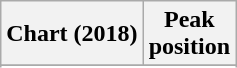<table class="wikitable sortable plainrowheaders" style="text-align:center">
<tr>
<th scope="col">Chart (2018)</th>
<th scope="col">Peak<br> position</th>
</tr>
<tr>
</tr>
<tr>
</tr>
<tr>
</tr>
<tr>
</tr>
<tr>
</tr>
<tr>
</tr>
<tr>
</tr>
</table>
